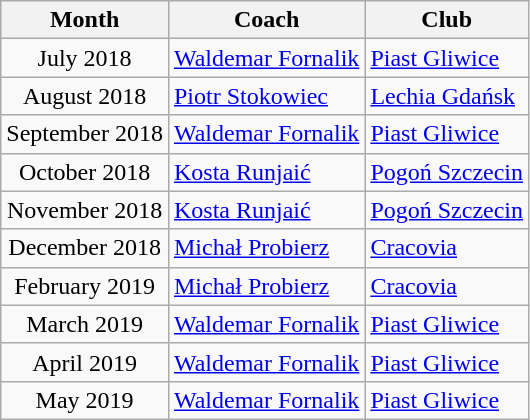<table class="wikitable" style="text-align:center">
<tr>
<th>Month</th>
<th>Coach</th>
<th>Club</th>
</tr>
<tr>
<td>July 2018</td>
<td align="left"> <a href='#'>Waldemar Fornalik</a></td>
<td align="left"><a href='#'>Piast Gliwice</a></td>
</tr>
<tr>
<td>August 2018</td>
<td align="left"> <a href='#'>Piotr Stokowiec</a></td>
<td align="left"><a href='#'>Lechia Gdańsk</a></td>
</tr>
<tr>
<td>September 2018</td>
<td align="left"> <a href='#'>Waldemar Fornalik</a></td>
<td align="left"><a href='#'>Piast Gliwice</a></td>
</tr>
<tr>
<td>October 2018</td>
<td align="left"> <a href='#'>Kosta Runjaić</a></td>
<td align="left"><a href='#'>Pogoń Szczecin</a></td>
</tr>
<tr>
<td>November 2018</td>
<td align="left"> <a href='#'>Kosta Runjaić</a></td>
<td align="left"><a href='#'>Pogoń Szczecin</a></td>
</tr>
<tr>
<td>December 2018</td>
<td align="left"> <a href='#'>Michał Probierz</a></td>
<td align="left"><a href='#'>Cracovia</a></td>
</tr>
<tr>
<td>February 2019</td>
<td align="left"> <a href='#'>Michał Probierz</a></td>
<td align="left"><a href='#'>Cracovia</a></td>
</tr>
<tr>
<td>March 2019</td>
<td align="left"> <a href='#'>Waldemar Fornalik</a></td>
<td align="left"><a href='#'>Piast Gliwice</a></td>
</tr>
<tr>
<td>April 2019</td>
<td align="left"> <a href='#'>Waldemar Fornalik</a></td>
<td align="left"><a href='#'>Piast Gliwice</a></td>
</tr>
<tr>
<td>May 2019</td>
<td align="left"> <a href='#'>Waldemar Fornalik</a></td>
<td align="left"><a href='#'>Piast Gliwice</a></td>
</tr>
</table>
